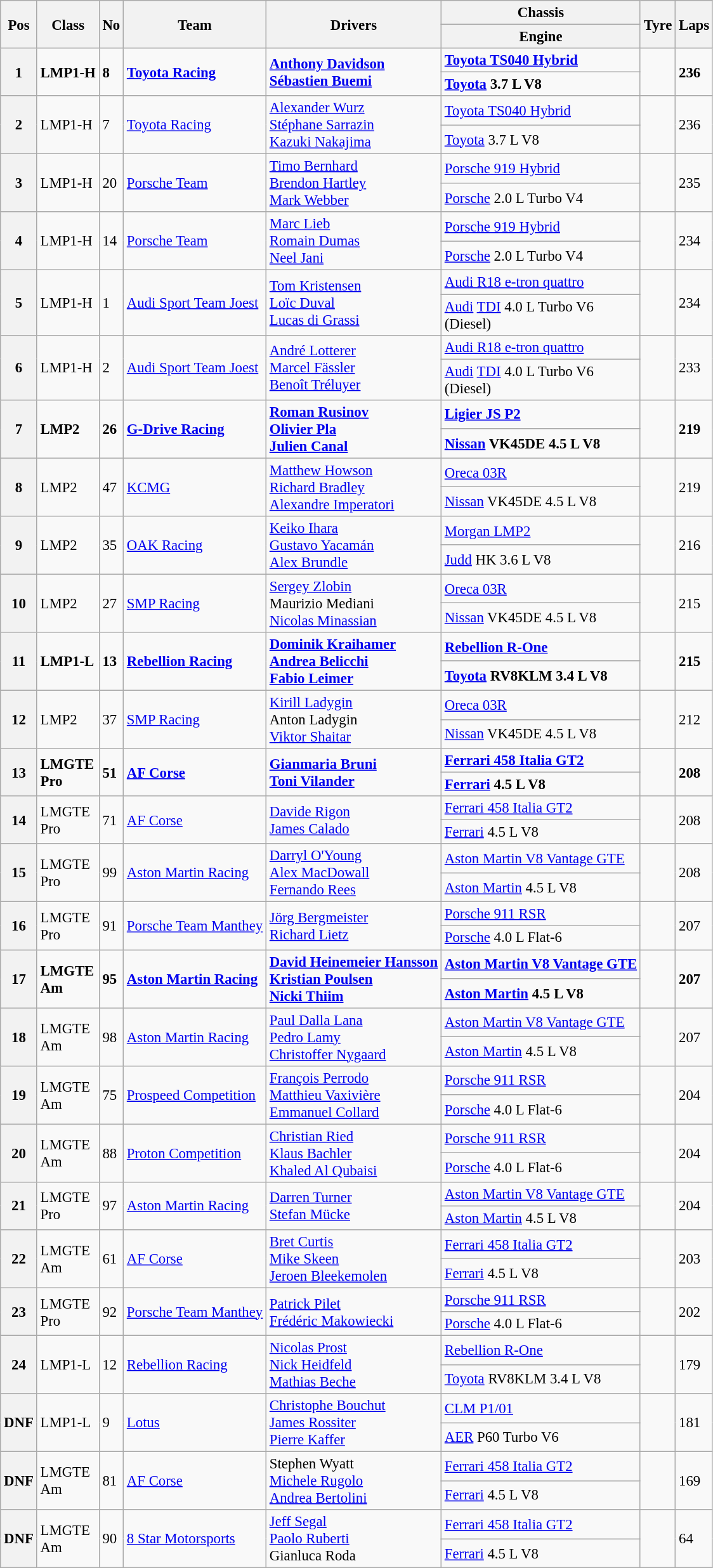<table class="wikitable" style="font-size: 95%;">
<tr>
<th rowspan=2>Pos</th>
<th rowspan=2>Class</th>
<th rowspan=2>No</th>
<th rowspan=2>Team</th>
<th rowspan=2>Drivers</th>
<th>Chassis</th>
<th rowspan=2>Tyre</th>
<th rowspan=2>Laps</th>
</tr>
<tr>
<th>Engine</th>
</tr>
<tr style="font-weight:bold">
<th rowspan=2>1</th>
<td rowspan=2>LMP1-H</td>
<td rowspan=2>8</td>
<td rowspan=2> <a href='#'>Toyota Racing</a></td>
<td rowspan=2> <a href='#'>Anthony Davidson</a><br> <a href='#'>Sébastien Buemi</a></td>
<td><a href='#'>Toyota TS040 Hybrid</a></td>
<td rowspan=2></td>
<td rowspan=2>236</td>
</tr>
<tr style="font-weight:bold">
<td><a href='#'>Toyota</a> 3.7 L V8</td>
</tr>
<tr>
<th rowspan=2>2</th>
<td rowspan=2>LMP1-H</td>
<td rowspan=2>7</td>
<td rowspan=2> <a href='#'>Toyota Racing</a></td>
<td rowspan=2> <a href='#'>Alexander Wurz</a><br> <a href='#'>Stéphane Sarrazin</a><br> <a href='#'>Kazuki Nakajima</a></td>
<td><a href='#'>Toyota TS040 Hybrid</a></td>
<td rowspan=2></td>
<td rowspan=2>236</td>
</tr>
<tr>
<td><a href='#'>Toyota</a> 3.7 L V8</td>
</tr>
<tr>
<th rowspan=2>3</th>
<td rowspan=2>LMP1-H</td>
<td rowspan=2>20</td>
<td rowspan=2> <a href='#'>Porsche Team</a></td>
<td rowspan=2> <a href='#'>Timo Bernhard</a><br> <a href='#'>Brendon Hartley</a><br> <a href='#'>Mark Webber</a></td>
<td><a href='#'>Porsche 919 Hybrid</a></td>
<td rowspan=2></td>
<td rowspan=2>235</td>
</tr>
<tr>
<td><a href='#'>Porsche</a> 2.0 L Turbo V4</td>
</tr>
<tr>
<th rowspan=2>4</th>
<td rowspan=2>LMP1-H</td>
<td rowspan=2>14</td>
<td rowspan=2> <a href='#'>Porsche Team</a></td>
<td rowspan=2> <a href='#'>Marc Lieb</a><br> <a href='#'>Romain Dumas</a><br> <a href='#'>Neel Jani</a></td>
<td><a href='#'>Porsche 919 Hybrid</a></td>
<td rowspan=2></td>
<td rowspan=2>234</td>
</tr>
<tr>
<td><a href='#'>Porsche</a> 2.0 L Turbo V4</td>
</tr>
<tr>
<th rowspan=2>5</th>
<td rowspan=2>LMP1-H</td>
<td rowspan=2>1</td>
<td rowspan=2> <a href='#'>Audi Sport Team Joest</a></td>
<td rowspan=2> <a href='#'>Tom Kristensen</a><br> <a href='#'>Loïc Duval</a><br> <a href='#'>Lucas di Grassi</a></td>
<td><a href='#'>Audi R18 e-tron quattro</a></td>
<td rowspan=2></td>
<td rowspan=2>234</td>
</tr>
<tr>
<td><a href='#'>Audi</a> <a href='#'>TDI</a> 4.0 L Turbo V6<br>(Diesel)</td>
</tr>
<tr>
<th rowspan=2>6</th>
<td rowspan=2>LMP1-H</td>
<td rowspan=2>2</td>
<td rowspan=2> <a href='#'>Audi Sport Team Joest</a></td>
<td rowspan=2> <a href='#'>André Lotterer</a><br> <a href='#'>Marcel Fässler</a><br> <a href='#'>Benoît Tréluyer</a></td>
<td><a href='#'>Audi R18 e-tron quattro</a></td>
<td rowspan=2></td>
<td rowspan=2>233</td>
</tr>
<tr>
<td><a href='#'>Audi</a> <a href='#'>TDI</a> 4.0 L Turbo V6<br>(Diesel)</td>
</tr>
<tr style="font-weight:bold">
<th rowspan=2>7</th>
<td rowspan=2>LMP2</td>
<td rowspan=2>26</td>
<td rowspan=2> <a href='#'>G-Drive Racing</a></td>
<td rowspan=2> <a href='#'>Roman Rusinov</a><br> <a href='#'>Olivier Pla</a><br> <a href='#'>Julien Canal</a></td>
<td><a href='#'>Ligier JS P2</a></td>
<td rowspan=2></td>
<td rowspan=2>219</td>
</tr>
<tr style="font-weight:bold">
<td><a href='#'>Nissan</a> VK45DE 4.5 L V8</td>
</tr>
<tr>
<th rowspan=2>8</th>
<td rowspan=2>LMP2</td>
<td rowspan=2>47</td>
<td rowspan=2> <a href='#'>KCMG</a></td>
<td rowspan=2> <a href='#'>Matthew Howson</a><br> <a href='#'>Richard Bradley</a><br> <a href='#'>Alexandre Imperatori</a></td>
<td><a href='#'>Oreca 03R</a></td>
<td rowspan=2></td>
<td rowspan=2>219</td>
</tr>
<tr>
<td><a href='#'>Nissan</a> VK45DE 4.5 L V8</td>
</tr>
<tr>
<th rowspan=2>9</th>
<td rowspan=2>LMP2</td>
<td rowspan=2>35</td>
<td rowspan=2> <a href='#'>OAK Racing</a></td>
<td rowspan=2> <a href='#'>Keiko Ihara</a><br> <a href='#'>Gustavo Yacamán</a><br> <a href='#'>Alex Brundle</a></td>
<td><a href='#'>Morgan LMP2</a></td>
<td rowspan=2></td>
<td rowspan=2>216</td>
</tr>
<tr>
<td><a href='#'>Judd</a> HK 3.6 L V8</td>
</tr>
<tr>
<th rowspan=2>10</th>
<td rowspan=2>LMP2</td>
<td rowspan=2>27</td>
<td rowspan=2> <a href='#'>SMP Racing</a></td>
<td rowspan=2> <a href='#'>Sergey Zlobin</a><br> Maurizio Mediani<br> <a href='#'>Nicolas Minassian</a></td>
<td><a href='#'>Oreca 03R</a></td>
<td rowspan=2></td>
<td rowspan=2>215</td>
</tr>
<tr>
<td><a href='#'>Nissan</a> VK45DE 4.5 L V8</td>
</tr>
<tr style="font-weight:bold">
<th rowspan=2>11</th>
<td rowspan=2>LMP1-L</td>
<td rowspan=2>13</td>
<td rowspan=2> <a href='#'>Rebellion Racing</a></td>
<td rowspan=2> <a href='#'>Dominik Kraihamer</a><br> <a href='#'>Andrea Belicchi</a><br> <a href='#'>Fabio Leimer</a></td>
<td><a href='#'>Rebellion R-One</a></td>
<td rowspan=2></td>
<td rowspan=2>215</td>
</tr>
<tr style="font-weight:bold">
<td><a href='#'>Toyota</a> RV8KLM 3.4 L V8</td>
</tr>
<tr>
<th rowspan=2>12</th>
<td rowspan=2>LMP2</td>
<td rowspan=2>37</td>
<td rowspan=2> <a href='#'>SMP Racing</a></td>
<td rowspan=2> <a href='#'>Kirill Ladygin</a><br> Anton Ladygin<br> <a href='#'>Viktor Shaitar</a></td>
<td><a href='#'>Oreca 03R</a></td>
<td rowspan=2></td>
<td rowspan=2>212</td>
</tr>
<tr>
<td><a href='#'>Nissan</a> VK45DE 4.5 L V8</td>
</tr>
<tr style="font-weight:bold">
<th rowspan=2>13</th>
<td rowspan=2>LMGTE<br>Pro</td>
<td rowspan=2>51</td>
<td rowspan=2> <a href='#'>AF Corse</a></td>
<td rowspan=2> <a href='#'>Gianmaria Bruni</a><br> <a href='#'>Toni Vilander</a></td>
<td><a href='#'>Ferrari 458 Italia GT2</a></td>
<td rowspan=2></td>
<td rowspan=2>208</td>
</tr>
<tr style="font-weight:bold">
<td><a href='#'>Ferrari</a> 4.5 L V8</td>
</tr>
<tr>
<th rowspan=2>14</th>
<td rowspan=2>LMGTE<br>Pro</td>
<td rowspan=2>71</td>
<td rowspan=2> <a href='#'>AF Corse</a></td>
<td rowspan=2> <a href='#'>Davide Rigon</a><br> <a href='#'>James Calado</a></td>
<td><a href='#'>Ferrari 458 Italia GT2</a></td>
<td rowspan=2></td>
<td rowspan=2>208</td>
</tr>
<tr>
<td><a href='#'>Ferrari</a> 4.5 L V8</td>
</tr>
<tr>
<th rowspan=2>15</th>
<td rowspan=2>LMGTE<br>Pro</td>
<td rowspan=2>99</td>
<td rowspan=2> <a href='#'>Aston Martin Racing</a></td>
<td rowspan=2> <a href='#'>Darryl O'Young</a><br> <a href='#'>Alex MacDowall</a><br> <a href='#'>Fernando Rees</a></td>
<td><a href='#'>Aston Martin V8 Vantage GTE</a></td>
<td rowspan=2></td>
<td rowspan=2>208</td>
</tr>
<tr>
<td><a href='#'>Aston Martin</a> 4.5 L V8</td>
</tr>
<tr>
<th rowspan=2>16</th>
<td rowspan=2>LMGTE<br>Pro</td>
<td rowspan=2>91</td>
<td rowspan=2> <a href='#'>Porsche Team Manthey</a></td>
<td rowspan=2> <a href='#'>Jörg Bergmeister</a><br> <a href='#'>Richard Lietz</a></td>
<td><a href='#'>Porsche 911 RSR</a></td>
<td rowspan=2></td>
<td rowspan=2>207</td>
</tr>
<tr>
<td><a href='#'>Porsche</a> 4.0 L Flat-6</td>
</tr>
<tr style="font-weight:bold">
<th rowspan=2>17</th>
<td rowspan=2>LMGTE<br>Am</td>
<td rowspan=2>95</td>
<td rowspan=2> <a href='#'>Aston Martin Racing</a></td>
<td rowspan=2> <a href='#'>David Heinemeier Hansson</a><br> <a href='#'>Kristian Poulsen</a><br> <a href='#'>Nicki Thiim</a></td>
<td><a href='#'>Aston Martin V8 Vantage GTE</a></td>
<td rowspan=2></td>
<td rowspan=2>207</td>
</tr>
<tr style="font-weight:bold">
<td><a href='#'>Aston Martin</a> 4.5 L V8</td>
</tr>
<tr>
<th rowspan=2>18</th>
<td rowspan=2>LMGTE<br>Am</td>
<td rowspan=2>98</td>
<td rowspan=2> <a href='#'>Aston Martin Racing</a></td>
<td rowspan=2> <a href='#'>Paul Dalla Lana</a><br> <a href='#'>Pedro Lamy</a><br> <a href='#'>Christoffer Nygaard</a></td>
<td><a href='#'>Aston Martin V8 Vantage GTE</a></td>
<td rowspan=2></td>
<td rowspan=2>207</td>
</tr>
<tr>
<td><a href='#'>Aston Martin</a> 4.5 L V8</td>
</tr>
<tr>
<th rowspan=2>19</th>
<td rowspan=2>LMGTE<br>Am</td>
<td rowspan=2>75</td>
<td rowspan=2> <a href='#'>Prospeed Competition</a></td>
<td rowspan=2> <a href='#'>François Perrodo</a><br> <a href='#'>Matthieu Vaxivière</a><br> <a href='#'>Emmanuel Collard</a></td>
<td><a href='#'>Porsche 911 RSR</a></td>
<td rowspan=2></td>
<td rowspan=2>204</td>
</tr>
<tr>
<td><a href='#'>Porsche</a> 4.0 L Flat-6</td>
</tr>
<tr>
<th rowspan=2>20</th>
<td rowspan=2>LMGTE<br>Am</td>
<td rowspan=2>88</td>
<td rowspan=2> <a href='#'>Proton Competition</a></td>
<td rowspan=2> <a href='#'>Christian Ried</a><br> <a href='#'>Klaus Bachler</a><br> <a href='#'>Khaled Al Qubaisi</a></td>
<td><a href='#'>Porsche 911 RSR</a></td>
<td rowspan=2></td>
<td rowspan=2>204</td>
</tr>
<tr>
<td><a href='#'>Porsche</a> 4.0 L Flat-6</td>
</tr>
<tr>
<th rowspan=2>21</th>
<td rowspan=2>LMGTE<br>Pro</td>
<td rowspan=2>97</td>
<td rowspan=2> <a href='#'>Aston Martin Racing</a></td>
<td rowspan=2> <a href='#'>Darren Turner</a><br> <a href='#'>Stefan Mücke</a></td>
<td><a href='#'>Aston Martin V8 Vantage GTE</a></td>
<td rowspan=2></td>
<td rowspan=2>204</td>
</tr>
<tr>
<td><a href='#'>Aston Martin</a> 4.5 L V8</td>
</tr>
<tr>
<th rowspan=2>22</th>
<td rowspan=2>LMGTE<br>Am</td>
<td rowspan=2>61</td>
<td rowspan=2> <a href='#'>AF Corse</a></td>
<td rowspan=2> <a href='#'>Bret Curtis</a><br> <a href='#'>Mike Skeen</a><br> <a href='#'>Jeroen Bleekemolen</a></td>
<td><a href='#'>Ferrari 458 Italia GT2</a></td>
<td rowspan=2></td>
<td rowspan=2>203</td>
</tr>
<tr>
<td><a href='#'>Ferrari</a> 4.5 L V8</td>
</tr>
<tr>
<th rowspan=2>23</th>
<td rowspan=2>LMGTE<br>Pro</td>
<td rowspan=2>92</td>
<td rowspan=2> <a href='#'>Porsche Team Manthey</a></td>
<td rowspan=2> <a href='#'>Patrick Pilet</a><br> <a href='#'>Frédéric Makowiecki</a></td>
<td><a href='#'>Porsche 911 RSR</a></td>
<td rowspan=2></td>
<td rowspan=2>202</td>
</tr>
<tr>
<td><a href='#'>Porsche</a> 4.0 L Flat-6</td>
</tr>
<tr>
<th rowspan=2>24</th>
<td rowspan=2>LMP1-L</td>
<td rowspan=2>12</td>
<td rowspan=2> <a href='#'>Rebellion Racing</a></td>
<td rowspan=2> <a href='#'>Nicolas Prost</a><br> <a href='#'>Nick Heidfeld</a><br> <a href='#'>Mathias Beche</a></td>
<td><a href='#'>Rebellion R-One</a></td>
<td rowspan=2></td>
<td rowspan=2>179</td>
</tr>
<tr>
<td><a href='#'>Toyota</a> RV8KLM 3.4 L V8</td>
</tr>
<tr>
<th rowspan=2>DNF</th>
<td rowspan=2>LMP1-L</td>
<td rowspan=2>9</td>
<td rowspan=2> <a href='#'>Lotus</a></td>
<td rowspan=2> <a href='#'>Christophe Bouchut</a><br> <a href='#'>James Rossiter</a><br> <a href='#'>Pierre Kaffer</a></td>
<td><a href='#'>CLM P1/01</a></td>
<td rowspan=2></td>
<td rowspan=2>181</td>
</tr>
<tr>
<td><a href='#'>AER</a> P60 Turbo V6</td>
</tr>
<tr>
<th rowspan=2>DNF</th>
<td rowspan=2>LMGTE<br>Am</td>
<td rowspan=2>81</td>
<td rowspan=2> <a href='#'>AF Corse</a></td>
<td rowspan=2> Stephen Wyatt<br> <a href='#'>Michele Rugolo</a><br> <a href='#'>Andrea Bertolini</a></td>
<td><a href='#'>Ferrari 458 Italia GT2</a></td>
<td rowspan=2></td>
<td rowspan=2>169</td>
</tr>
<tr>
<td><a href='#'>Ferrari</a> 4.5 L V8</td>
</tr>
<tr>
<th rowspan=2>DNF</th>
<td rowspan=2>LMGTE<br>Am</td>
<td rowspan=2>90</td>
<td rowspan=2> <a href='#'>8 Star Motorsports</a></td>
<td rowspan=2> <a href='#'>Jeff Segal</a><br> <a href='#'>Paolo Ruberti</a><br> Gianluca Roda</td>
<td><a href='#'>Ferrari 458 Italia GT2</a></td>
<td rowspan=2></td>
<td rowspan=2>64</td>
</tr>
<tr>
<td><a href='#'>Ferrari</a> 4.5 L V8</td>
</tr>
</table>
